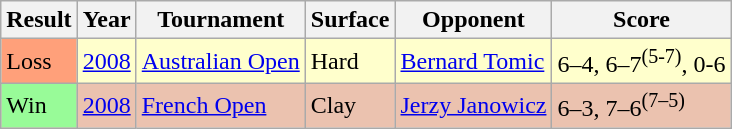<table class="sortable wikitable">
<tr>
<th>Result</th>
<th>Year</th>
<th>Tournament</th>
<th>Surface</th>
<th>Opponent</th>
<th>Score</th>
</tr>
<tr style="background:#ffc;">
<td style="background:#ffa07a;">Loss</td>
<td><a href='#'>2008</a></td>
<td><a href='#'>Australian Open</a></td>
<td>Hard</td>
<td> <a href='#'>Bernard Tomic</a></td>
<td>6–4, 6–7<sup>(5-7)</sup>, 0-6</td>
</tr>
<tr style="background:#ebc2af;">
<td style="background:#98fb98;">Win</td>
<td><a href='#'>2008</a></td>
<td><a href='#'>French Open</a></td>
<td>Clay</td>
<td> <a href='#'>Jerzy Janowicz</a></td>
<td>6–3, 7–6<sup>(7–5)</sup></td>
</tr>
</table>
